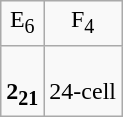<table class=wikitable>
<tr align=center valign=top>
<td>E<sub>6</sub><br></td>
<td>F<sub>4</sub><br></td>
</tr>
<tr align=center valign=top>
<td><br><strong>2<sub>21</sub></strong><br></td>
<td><br>24-cell<br></td>
</tr>
</table>
